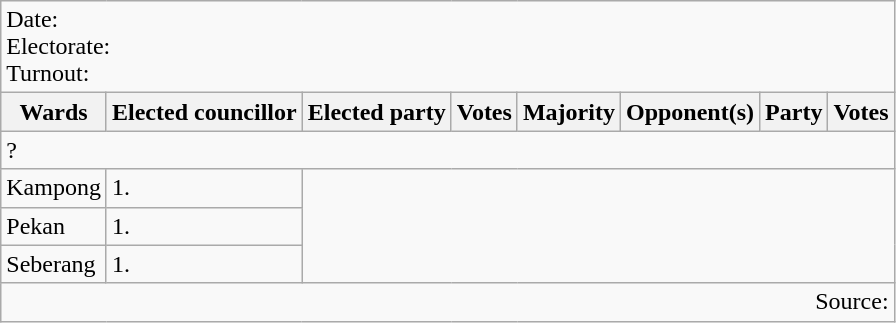<table class=wikitable>
<tr>
<td colspan=8>Date: <br>Electorate: <br>Turnout:</td>
</tr>
<tr>
<th>Wards</th>
<th>Elected councillor</th>
<th>Elected party</th>
<th>Votes</th>
<th>Majority</th>
<th>Opponent(s)</th>
<th>Party</th>
<th>Votes</th>
</tr>
<tr>
<td colspan=8>? </td>
</tr>
<tr>
<td>Kampong</td>
<td>1.</td>
</tr>
<tr>
<td>Pekan</td>
<td>1.</td>
</tr>
<tr>
<td>Seberang</td>
<td>1.</td>
</tr>
<tr>
<td colspan=8 align=right>Source:</td>
</tr>
</table>
